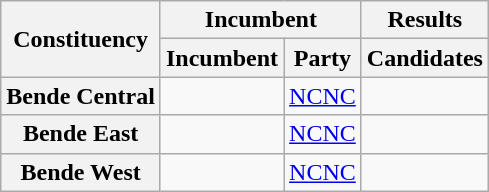<table class="wikitable sortable">
<tr>
<th rowspan="2">Constituency</th>
<th colspan="2">Incumbent</th>
<th>Results</th>
</tr>
<tr valign="bottom">
<th>Incumbent</th>
<th>Party</th>
<th>Candidates</th>
</tr>
<tr>
<th>Bende Central</th>
<td></td>
<td><a href='#'>NCNC</a></td>
<td nowrap=""></td>
</tr>
<tr>
<th>Bende East</th>
<td></td>
<td><a href='#'>NCNC</a></td>
<td nowrap=""></td>
</tr>
<tr>
<th>Bende West</th>
<td></td>
<td><a href='#'>NCNC</a></td>
<td nowrap=""></td>
</tr>
</table>
